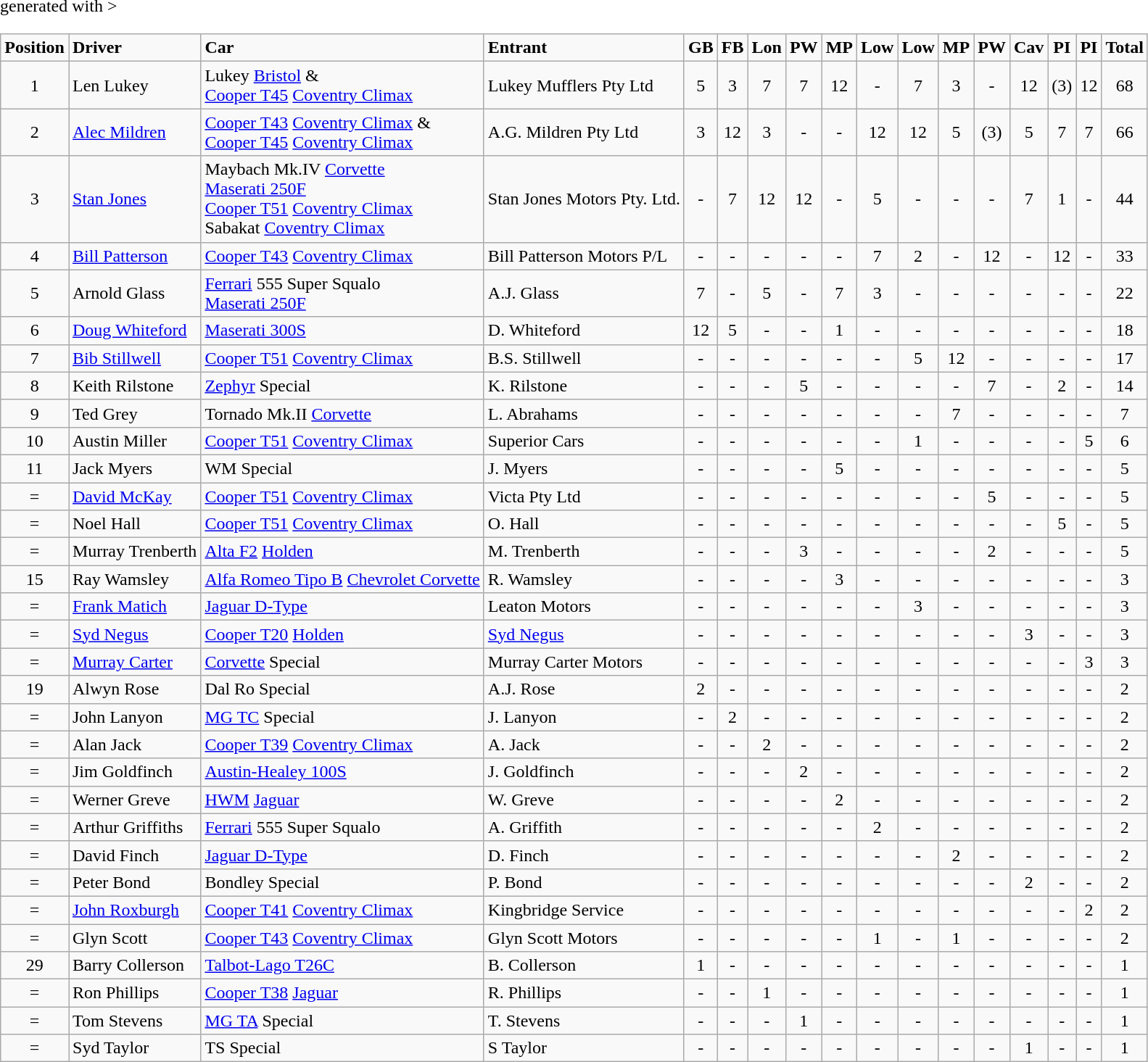<table class="wikitable" <hiddentext>generated with >
<tr style="font-weight:bold">
<td align="center">Position</td>
<td>Driver</td>
<td>Car</td>
<td>Entrant</td>
<td align="center">GB</td>
<td align="center">FB</td>
<td align="center">Lon</td>
<td align="center">PW</td>
<td align="center">MP</td>
<td align="center">Low</td>
<td align="center">Low</td>
<td align="center">MP</td>
<td align="center">PW</td>
<td align="center">Cav</td>
<td align="center">PI</td>
<td align="center">PI</td>
<td align="center">Total</td>
</tr>
<tr>
<td height="14" align="center">1</td>
<td>Len Lukey</td>
<td>Lukey <a href='#'>Bristol</a> & <br> <a href='#'>Cooper T45</a> <a href='#'>Coventry Climax</a></td>
<td>Lukey Mufflers Pty Ltd</td>
<td align="center">5</td>
<td align="center">3</td>
<td align="center">7</td>
<td align="center">7</td>
<td align="center">12</td>
<td align="center">-</td>
<td align="center">7</td>
<td align="center">3</td>
<td align="center">-</td>
<td align="center">12</td>
<td align="center">(3)</td>
<td align="center">12</td>
<td align="center">68</td>
</tr>
<tr>
<td height="14" align="center">2</td>
<td><a href='#'>Alec Mildren</a></td>
<td><a href='#'>Cooper T43</a> <a href='#'>Coventry Climax</a> & <br> <a href='#'>Cooper T45</a> <a href='#'>Coventry Climax</a></td>
<td>A.G. Mildren Pty Ltd</td>
<td align="center">3</td>
<td align="center">12</td>
<td align="center">3</td>
<td align="center">-</td>
<td align="center">-</td>
<td align="center">12</td>
<td align="center">12</td>
<td align="center">5</td>
<td align="center">(3)</td>
<td align="center">5</td>
<td align="center">7</td>
<td align="center">7</td>
<td align="center">66</td>
</tr>
<tr>
<td height="14" align="center">3</td>
<td><a href='#'>Stan Jones</a></td>
<td>Maybach Mk.IV <a href='#'>Corvette</a><br> <a href='#'>Maserati 250F</a><br> <a href='#'>Cooper T51</a> <a href='#'>Coventry Climax</a><br> Sabakat <a href='#'>Coventry Climax</a></td>
<td>Stan Jones Motors Pty. Ltd.</td>
<td align="center">-</td>
<td align="center">7</td>
<td align="center">12</td>
<td align="center">12</td>
<td align="center">-</td>
<td align="center">5</td>
<td align="center">-</td>
<td align="center">-</td>
<td align="center">-</td>
<td align="center">7</td>
<td align="center">1</td>
<td align="center">-</td>
<td align="center">44</td>
</tr>
<tr>
<td height="14" align="center">4</td>
<td><a href='#'>Bill Patterson</a></td>
<td><a href='#'>Cooper T43</a> <a href='#'>Coventry Climax</a></td>
<td>Bill Patterson Motors P/L</td>
<td align="center">-</td>
<td align="center">-</td>
<td align="center">-</td>
<td align="center">-</td>
<td align="center">-</td>
<td align="center">7</td>
<td align="center">2</td>
<td align="center">-</td>
<td align="center">12</td>
<td align="center">-</td>
<td align="center">12</td>
<td align="center">-</td>
<td align="center">33</td>
</tr>
<tr>
<td height="14" align="center">5</td>
<td>Arnold Glass</td>
<td><a href='#'>Ferrari</a> 555 Super Squalo<br> <a href='#'>Maserati 250F</a></td>
<td>A.J. Glass</td>
<td align="center">7</td>
<td align="center">-</td>
<td align="center">5</td>
<td align="center">-</td>
<td align="center">7</td>
<td align="center">3</td>
<td align="center">-</td>
<td align="center">-</td>
<td align="center">-</td>
<td align="center">-</td>
<td align="center">-</td>
<td align="center">-</td>
<td align="center">22</td>
</tr>
<tr>
<td height="14" align="center">6</td>
<td><a href='#'>Doug Whiteford</a></td>
<td><a href='#'>Maserati 300S</a></td>
<td>D. Whiteford</td>
<td align="center">12</td>
<td align="center">5</td>
<td align="center">-</td>
<td align="center">-</td>
<td align="center">1</td>
<td align="center">-</td>
<td align="center">-</td>
<td align="center">-</td>
<td align="center">-</td>
<td align="center">-</td>
<td align="center">-</td>
<td align="center">-</td>
<td align="center">18</td>
</tr>
<tr>
<td height="14" align="center">7</td>
<td><a href='#'>Bib Stillwell</a></td>
<td><a href='#'>Cooper T51</a> <a href='#'>Coventry Climax</a></td>
<td>B.S. Stillwell</td>
<td align="center">-</td>
<td align="center">-</td>
<td align="center">-</td>
<td align="center">-</td>
<td align="center">-</td>
<td align="center">-</td>
<td align="center">5</td>
<td align="center">12</td>
<td align="center">-</td>
<td align="center">-</td>
<td align="center">-</td>
<td align="center">-</td>
<td align="center">17</td>
</tr>
<tr>
<td height="14" align="center">8</td>
<td>Keith Rilstone</td>
<td><a href='#'>Zephyr</a> Special</td>
<td>K. Rilstone</td>
<td align="center">-</td>
<td align="center">-</td>
<td align="center">-</td>
<td align="center">5</td>
<td align="center">-</td>
<td align="center">-</td>
<td align="center">-</td>
<td align="center">-</td>
<td align="center">7</td>
<td align="center">-</td>
<td align="center">2</td>
<td align="center">-</td>
<td align="center">14</td>
</tr>
<tr>
<td height="14" align="center">9</td>
<td>Ted Grey</td>
<td>Tornado Mk.II <a href='#'>Corvette</a></td>
<td>L. Abrahams</td>
<td align="center">-</td>
<td align="center">-</td>
<td align="center">-</td>
<td align="center">-</td>
<td align="center">-</td>
<td align="center">-</td>
<td align="center">-</td>
<td align="center">7</td>
<td align="center">-</td>
<td align="center">-</td>
<td align="center">-</td>
<td align="center">-</td>
<td align="center">7</td>
</tr>
<tr>
<td height="14" align="center">10</td>
<td>Austin Miller</td>
<td><a href='#'>Cooper T51</a> <a href='#'>Coventry Climax</a></td>
<td>Superior Cars</td>
<td align="center">-</td>
<td align="center">-</td>
<td align="center">-</td>
<td align="center">-</td>
<td align="center">-</td>
<td align="center">-</td>
<td align="center">1</td>
<td align="center">-</td>
<td align="center">-</td>
<td align="center">-</td>
<td align="center">-</td>
<td align="center">5</td>
<td align="center">6</td>
</tr>
<tr>
<td height="14" align="center">11</td>
<td>Jack Myers</td>
<td>WM Special</td>
<td>J. Myers</td>
<td align="center">-</td>
<td align="center">-</td>
<td align="center">-</td>
<td align="center">-</td>
<td align="center">5</td>
<td align="center">-</td>
<td align="center">-</td>
<td align="center">-</td>
<td align="center">-</td>
<td align="center">-</td>
<td align="center">-</td>
<td align="center">-</td>
<td align="center">5</td>
</tr>
<tr>
<td height="14" align="center">=</td>
<td><a href='#'>David McKay</a></td>
<td><a href='#'>Cooper T51</a> <a href='#'>Coventry Climax</a></td>
<td>Victa Pty Ltd</td>
<td align="center">-</td>
<td align="center">-</td>
<td align="center">-</td>
<td align="center">-</td>
<td align="center">-</td>
<td align="center">-</td>
<td align="center">-</td>
<td align="center">-</td>
<td align="center">5</td>
<td align="center">-</td>
<td align="center">-</td>
<td align="center">-</td>
<td align="center">5</td>
</tr>
<tr>
<td height="14" align="center">=</td>
<td>Noel Hall</td>
<td><a href='#'>Cooper T51</a> <a href='#'>Coventry Climax</a></td>
<td>O. Hall</td>
<td align="center">-</td>
<td align="center">-</td>
<td align="center">-</td>
<td align="center">-</td>
<td align="center">-</td>
<td align="center">-</td>
<td align="center">-</td>
<td align="center">-</td>
<td align="center">-</td>
<td align="center">-</td>
<td align="center">5</td>
<td align="center">-</td>
<td align="center">5</td>
</tr>
<tr>
<td height="14" align="center">=</td>
<td>Murray Trenberth</td>
<td><a href='#'>Alta F2</a> <a href='#'>Holden</a></td>
<td>M. Trenberth</td>
<td align="center">-</td>
<td align="center">-</td>
<td align="center">-</td>
<td align="center">3</td>
<td align="center">-</td>
<td align="center">-</td>
<td align="center">-</td>
<td align="center">-</td>
<td align="center">2</td>
<td align="center">-</td>
<td align="center">-</td>
<td align="center">-</td>
<td align="center">5</td>
</tr>
<tr>
<td height="14" align="center">15</td>
<td>Ray Wamsley</td>
<td><a href='#'>Alfa Romeo Tipo B</a> <a href='#'>Chevrolet Corvette</a></td>
<td>R. Wamsley</td>
<td align="center">-</td>
<td align="center">-</td>
<td align="center">-</td>
<td align="center">-</td>
<td align="center">3</td>
<td align="center">-</td>
<td align="center">-</td>
<td align="center">-</td>
<td align="center">-</td>
<td align="center">-</td>
<td align="center">-</td>
<td align="center">-</td>
<td align="center">3</td>
</tr>
<tr>
<td height="14" align="center">=</td>
<td><a href='#'>Frank Matich</a></td>
<td><a href='#'>Jaguar D-Type</a></td>
<td>Leaton Motors</td>
<td align="center">-</td>
<td align="center">-</td>
<td align="center">-</td>
<td align="center">-</td>
<td align="center">-</td>
<td align="center">-</td>
<td align="center">3</td>
<td align="center">-</td>
<td align="center">-</td>
<td align="center">-</td>
<td align="center">-</td>
<td align="center">-</td>
<td align="center">3</td>
</tr>
<tr>
<td height="14" align="center">=</td>
<td><a href='#'>Syd Negus</a></td>
<td><a href='#'>Cooper T20</a> <a href='#'>Holden</a></td>
<td><a href='#'>Syd Negus</a></td>
<td align="center">-</td>
<td align="center">-</td>
<td align="center">-</td>
<td align="center">-</td>
<td align="center">-</td>
<td align="center">-</td>
<td align="center">-</td>
<td align="center">-</td>
<td align="center">-</td>
<td align="center">3</td>
<td align="center">-</td>
<td align="center">-</td>
<td align="center">3</td>
</tr>
<tr>
<td height="14" align="center">=</td>
<td><a href='#'>Murray Carter</a></td>
<td><a href='#'>Corvette</a> Special</td>
<td>Murray Carter Motors</td>
<td align="center">-</td>
<td align="center">-</td>
<td align="center">-</td>
<td align="center">-</td>
<td align="center">-</td>
<td align="center">-</td>
<td align="center">-</td>
<td align="center">-</td>
<td align="center">-</td>
<td align="center">-</td>
<td align="center">-</td>
<td align="center">3</td>
<td align="center">3</td>
</tr>
<tr>
<td height="14" align="center">19</td>
<td>Alwyn Rose</td>
<td>Dal Ro Special</td>
<td>A.J. Rose</td>
<td align="center">2</td>
<td align="center">-</td>
<td align="center">-</td>
<td align="center">-</td>
<td align="center">-</td>
<td align="center">-</td>
<td align="center">-</td>
<td align="center">-</td>
<td align="center">-</td>
<td align="center">-</td>
<td align="center">-</td>
<td align="center">-</td>
<td align="center">2</td>
</tr>
<tr>
<td height="14" align="center">=</td>
<td>John Lanyon</td>
<td><a href='#'>MG TC</a> Special</td>
<td>J. Lanyon</td>
<td align="center">-</td>
<td align="center">2</td>
<td align="center">-</td>
<td align="center">-</td>
<td align="center">-</td>
<td align="center">-</td>
<td align="center">-</td>
<td align="center">-</td>
<td align="center">-</td>
<td align="center">-</td>
<td align="center">-</td>
<td align="center">-</td>
<td align="center">2</td>
</tr>
<tr>
<td height="14" align="center">=</td>
<td>Alan Jack</td>
<td><a href='#'>Cooper T39</a> <a href='#'>Coventry Climax</a></td>
<td>A. Jack</td>
<td align="center">-</td>
<td align="center">-</td>
<td align="center">2</td>
<td align="center">-</td>
<td align="center">-</td>
<td align="center">-</td>
<td align="center">-</td>
<td align="center">-</td>
<td align="center">-</td>
<td align="center">-</td>
<td align="center">-</td>
<td align="center">-</td>
<td align="center">2</td>
</tr>
<tr>
<td height="14" align="center">=</td>
<td>Jim Goldfinch</td>
<td><a href='#'>Austin-Healey 100S</a></td>
<td>J. Goldfinch</td>
<td align="center">-</td>
<td align="center">-</td>
<td align="center">-</td>
<td align="center">2</td>
<td align="center">-</td>
<td align="center">-</td>
<td align="center">-</td>
<td align="center">-</td>
<td align="center">-</td>
<td align="center">-</td>
<td align="center">-</td>
<td align="center">-</td>
<td align="center">2</td>
</tr>
<tr>
<td height="14" align="center">=</td>
<td>Werner Greve</td>
<td><a href='#'>HWM</a> <a href='#'>Jaguar</a></td>
<td>W. Greve</td>
<td align="center">-</td>
<td align="center">-</td>
<td align="center">-</td>
<td align="center">-</td>
<td align="center">2</td>
<td align="center">-</td>
<td align="center">-</td>
<td align="center">-</td>
<td align="center">-</td>
<td align="center">-</td>
<td align="center">-</td>
<td align="center">-</td>
<td align="center">2</td>
</tr>
<tr>
<td height="14" align="center">=</td>
<td>Arthur Griffiths</td>
<td><a href='#'>Ferrari</a> 555 Super Squalo</td>
<td>A. Griffith</td>
<td align="center">-</td>
<td align="center">-</td>
<td align="center">-</td>
<td align="center">-</td>
<td align="center">-</td>
<td align="center">2</td>
<td align="center">-</td>
<td align="center">-</td>
<td align="center">-</td>
<td align="center">-</td>
<td align="center">-</td>
<td align="center">-</td>
<td align="center">2</td>
</tr>
<tr>
<td height="14" align="center">=</td>
<td>David Finch</td>
<td><a href='#'>Jaguar D-Type</a></td>
<td>D. Finch</td>
<td align="center">-</td>
<td align="center">-</td>
<td align="center">-</td>
<td align="center">-</td>
<td align="center">-</td>
<td align="center">-</td>
<td align="center">-</td>
<td align="center">2</td>
<td align="center">-</td>
<td align="center">-</td>
<td align="center">-</td>
<td align="center">-</td>
<td align="center">2</td>
</tr>
<tr>
<td height="14" align="center">=</td>
<td>Peter Bond</td>
<td>Bondley Special</td>
<td>P. Bond</td>
<td align="center">-</td>
<td align="center">-</td>
<td align="center">-</td>
<td align="center">-</td>
<td align="center">-</td>
<td align="center">-</td>
<td align="center">-</td>
<td align="center">-</td>
<td align="center">-</td>
<td align="center">2</td>
<td align="center">-</td>
<td align="center">-</td>
<td align="center">2</td>
</tr>
<tr>
<td height="14" align="center">=</td>
<td><a href='#'>John Roxburgh</a></td>
<td><a href='#'>Cooper T41</a> <a href='#'>Coventry Climax</a></td>
<td>Kingbridge Service</td>
<td align="center">-</td>
<td align="center">-</td>
<td align="center">-</td>
<td align="center">-</td>
<td align="center">-</td>
<td align="center">-</td>
<td align="center">-</td>
<td align="center">-</td>
<td align="center">-</td>
<td align="center">-</td>
<td align="center">-</td>
<td align="center">2</td>
<td align="center">2</td>
</tr>
<tr>
<td height="14" align="center">=</td>
<td>Glyn Scott</td>
<td><a href='#'>Cooper T43</a> <a href='#'>Coventry Climax</a></td>
<td>Glyn Scott Motors</td>
<td align="center">-</td>
<td align="center">-</td>
<td align="center">-</td>
<td align="center">-</td>
<td align="center">-</td>
<td align="center">1</td>
<td align="center">-</td>
<td align="center">1</td>
<td align="center">-</td>
<td align="center">-</td>
<td align="center">-</td>
<td align="center">-</td>
<td align="center">2</td>
</tr>
<tr>
<td height="14" align="center">29</td>
<td>Barry Collerson</td>
<td><a href='#'>Talbot-Lago T26C</a></td>
<td>B. Collerson</td>
<td align="center">1</td>
<td align="center">-</td>
<td align="center">-</td>
<td align="center">-</td>
<td align="center">-</td>
<td align="center">-</td>
<td align="center">-</td>
<td align="center">-</td>
<td align="center">-</td>
<td align="center">-</td>
<td align="center">-</td>
<td align="center">-</td>
<td align="center">1</td>
</tr>
<tr>
<td height="14" align="center">=</td>
<td>Ron Phillips</td>
<td><a href='#'>Cooper T38</a> <a href='#'>Jaguar</a></td>
<td>R. Phillips</td>
<td align="center">-</td>
<td align="center">-</td>
<td align="center">1</td>
<td align="center">-</td>
<td align="center">-</td>
<td align="center">-</td>
<td align="center">-</td>
<td align="center">-</td>
<td align="center">-</td>
<td align="center">-</td>
<td align="center">-</td>
<td align="center">-</td>
<td align="center">1</td>
</tr>
<tr>
<td height="14" align="center">=</td>
<td>Tom Stevens</td>
<td><a href='#'>MG TA</a> Special</td>
<td>T. Stevens</td>
<td align="center">-</td>
<td align="center">-</td>
<td align="center">-</td>
<td align="center">1</td>
<td align="center">-</td>
<td align="center">-</td>
<td align="center">-</td>
<td align="center">-</td>
<td align="center">-</td>
<td align="center">-</td>
<td align="center">-</td>
<td align="center">-</td>
<td align="center">1</td>
</tr>
<tr>
<td height="14" align="center">=</td>
<td>Syd Taylor</td>
<td>TS Special</td>
<td>S Taylor</td>
<td align="center">-</td>
<td align="center">-</td>
<td align="center">-</td>
<td align="center">-</td>
<td align="center">-</td>
<td align="center">-</td>
<td align="center">-</td>
<td align="center">-</td>
<td align="center">-</td>
<td align="center">1</td>
<td align="center">-</td>
<td align="center">-</td>
<td align="center">1</td>
</tr>
</table>
